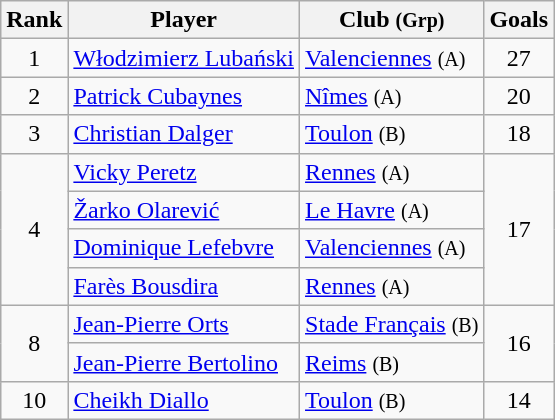<table class="wikitable" style="text-align:center">
<tr>
<th>Rank</th>
<th>Player</th>
<th>Club <small>(Grp)</small></th>
<th>Goals</th>
</tr>
<tr>
<td>1</td>
<td align="left"> <a href='#'>Włodzimierz Lubański</a></td>
<td align="left"><a href='#'>Valenciennes</a> <small>(A)</small></td>
<td>27</td>
</tr>
<tr>
<td>2</td>
<td align="left"> <a href='#'>Patrick Cubaynes</a></td>
<td align="left"><a href='#'>Nîmes</a> <small>(A)</small></td>
<td>20</td>
</tr>
<tr>
<td>3</td>
<td align="left"> <a href='#'>Christian Dalger</a></td>
<td align="left"><a href='#'>Toulon</a> <small>(B)</small></td>
<td>18</td>
</tr>
<tr>
<td rowspan="4">4</td>
<td align="left"> <a href='#'>Vicky Peretz</a></td>
<td align="left"><a href='#'>Rennes</a> <small>(A)</small></td>
<td rowspan="4">17</td>
</tr>
<tr>
<td align="left"> <a href='#'>Žarko Olarević</a></td>
<td align="left"><a href='#'>Le Havre</a> <small>(A)</small></td>
</tr>
<tr>
<td align="left"> <a href='#'>Dominique Lefebvre</a></td>
<td align="left"><a href='#'>Valenciennes</a> <small>(A)</small></td>
</tr>
<tr>
<td align="left"> <a href='#'>Farès Bousdira</a></td>
<td align="left"><a href='#'>Rennes</a> <small>(A)</small></td>
</tr>
<tr>
<td rowspan="2">8</td>
<td align="left"> <a href='#'>Jean-Pierre Orts</a></td>
<td align="left"><a href='#'>Stade Français</a> <small>(B)</small></td>
<td rowspan="2">16</td>
</tr>
<tr>
<td align="left"> <a href='#'>Jean-Pierre Bertolino</a></td>
<td align="left"><a href='#'>Reims</a> <small>(B)</small></td>
</tr>
<tr>
<td>10</td>
<td align="left"> <a href='#'>Cheikh Diallo</a></td>
<td align="left"><a href='#'>Toulon</a> <small>(B)</small></td>
<td>14</td>
</tr>
</table>
